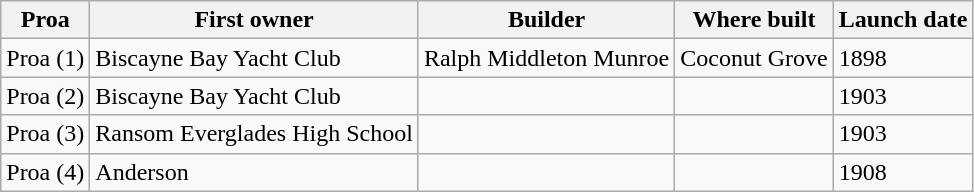<table class="wikitable">
<tr>
<th>Proa</th>
<th>First owner</th>
<th>Builder</th>
<th>Where built</th>
<th>Launch date</th>
</tr>
<tr>
<td>Proa (1)</td>
<td>Biscayne Bay Yacht Club</td>
<td>Ralph Middleton Munroe</td>
<td>Coconut Grove</td>
<td>1898</td>
</tr>
<tr>
<td>Proa (2)</td>
<td>Biscayne Bay Yacht Club</td>
<td></td>
<td></td>
<td>1903</td>
</tr>
<tr>
<td>Proa (3)</td>
<td>Ransom Everglades High School</td>
<td></td>
<td></td>
<td>1903</td>
</tr>
<tr>
<td>Proa (4)</td>
<td>Anderson</td>
<td></td>
<td></td>
<td>1908</td>
</tr>
</table>
